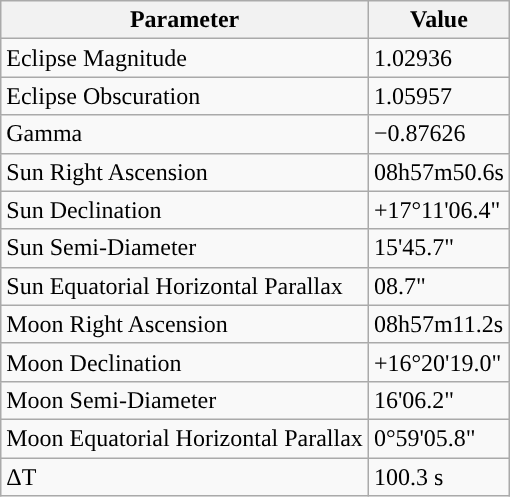<table class="wikitable">
<tr>
<th>Parameter</th>
<th>Value</th>
</tr>
<tr>
<td>Eclipse Magnitude</td>
<td>1.02936</td>
</tr>
<tr>
<td>Eclipse Obscuration</td>
<td>1.05957</td>
</tr>
<tr>
<td>Gamma</td>
<td>−0.87626</td>
</tr>
<tr>
<td>Sun Right Ascension</td>
<td>08h57m50.6s</td>
</tr>
<tr>
<td>Sun Declination</td>
<td>+17°11'06.4"</td>
</tr>
<tr>
<td>Sun Semi-Diameter</td>
<td>15'45.7"</td>
</tr>
<tr>
<td>Sun Equatorial Horizontal Parallax</td>
<td>08.7"</td>
</tr>
<tr>
<td>Moon Right Ascension</td>
<td>08h57m11.2s</td>
</tr>
<tr>
<td>Moon Declination</td>
<td>+16°20'19.0"</td>
</tr>
<tr>
<td>Moon Semi-Diameter</td>
<td>16'06.2"</td>
</tr>
<tr>
<td>Moon Equatorial Horizontal Parallax</td>
<td>0°59'05.8"</td>
</tr>
<tr>
<td>ΔT</td>
<td>100.3 s</td>
</tr>
</table>
